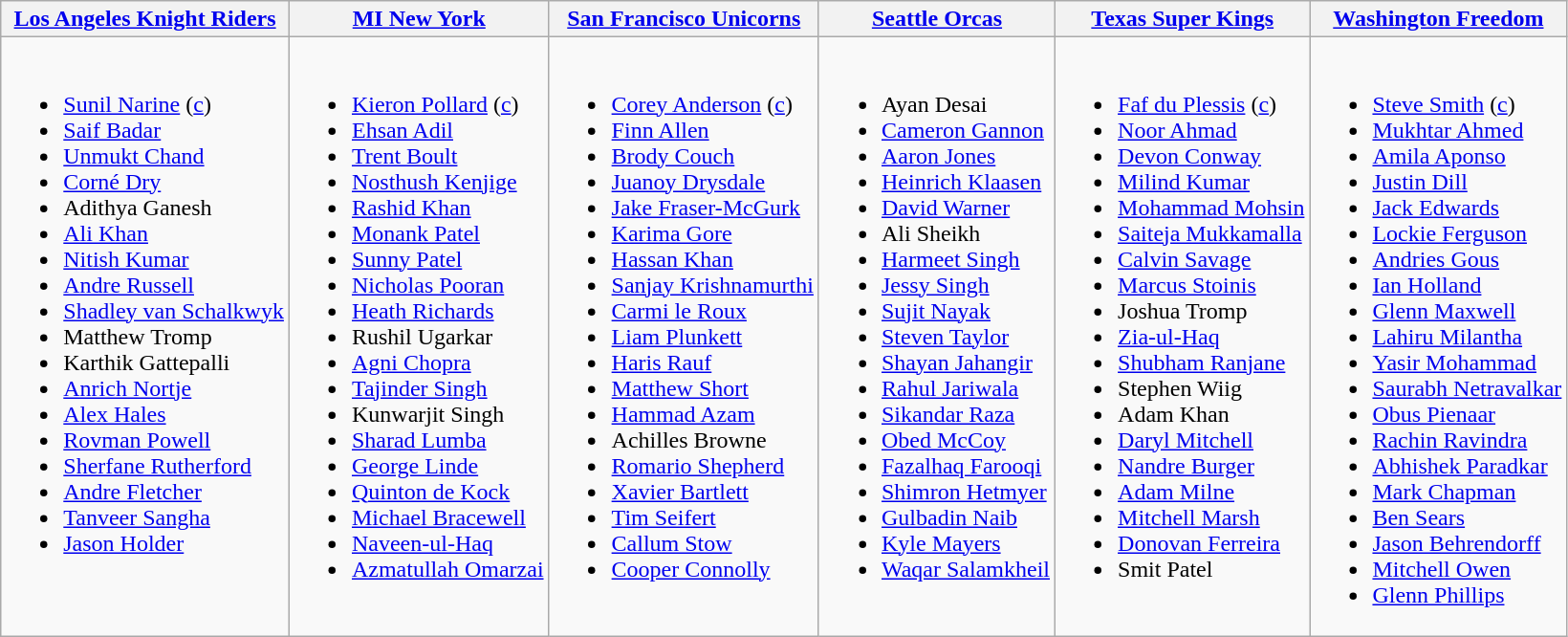<table class="wikitable">
<tr>
<th><a href='#'>Los Angeles Knight Riders</a></th>
<th><a href='#'>MI New York</a></th>
<th><a href='#'>San Francisco Unicorns</a></th>
<th><a href='#'>Seattle Orcas</a></th>
<th><a href='#'>Texas Super Kings</a></th>
<th><a href='#'>Washington Freedom</a></th>
</tr>
<tr style="vertical-align:top">
<td><br><ul><li><a href='#'>Sunil Narine</a> (<a href='#'>c</a>)</li><li><a href='#'>Saif Badar</a></li><li><a href='#'>Unmukt Chand</a></li><li><a href='#'>Corné Dry</a></li><li>Adithya Ganesh</li><li><a href='#'>Ali Khan</a></li><li><a href='#'>Nitish Kumar</a></li><li><a href='#'>Andre Russell</a></li><li><a href='#'>Shadley van Schalkwyk</a></li><li>Matthew Tromp</li><li>Karthik Gattepalli</li><li><a href='#'>Anrich Nortje</a></li><li><a href='#'>Alex Hales</a></li><li><a href='#'>Rovman Powell</a></li><li><a href='#'>Sherfane Rutherford</a></li><li><a href='#'>Andre Fletcher</a></li><li><a href='#'>Tanveer Sangha</a></li><li><a href='#'>Jason Holder</a></li></ul></td>
<td><br><ul><li><a href='#'>Kieron Pollard</a> (<a href='#'>c</a>)</li><li><a href='#'>Ehsan Adil</a></li><li><a href='#'>Trent Boult</a></li><li><a href='#'>Nosthush Kenjige</a></li><li><a href='#'>Rashid Khan</a></li><li><a href='#'>Monank Patel</a></li><li><a href='#'>Sunny Patel</a></li><li><a href='#'>Nicholas Pooran</a></li><li><a href='#'>Heath Richards</a></li><li>Rushil Ugarkar</li><li><a href='#'>Agni Chopra</a></li><li><a href='#'>Tajinder Singh</a></li><li>Kunwarjit Singh</li><li><a href='#'>Sharad Lumba</a></li><li><a href='#'>George Linde</a></li><li><a href='#'>Quinton de Kock</a></li><li><a href='#'>Michael Bracewell</a></li><li><a href='#'>Naveen-ul-Haq</a></li><li><a href='#'>Azmatullah Omarzai</a></li></ul></td>
<td><br><ul><li><a href='#'>Corey Anderson</a> (<a href='#'>c</a>)</li><li><a href='#'>Finn Allen</a></li><li><a href='#'>Brody Couch</a></li><li><a href='#'>Juanoy Drysdale</a></li><li><a href='#'>Jake Fraser-McGurk</a></li><li><a href='#'>Karima Gore</a></li><li><a href='#'>Hassan Khan</a></li><li><a href='#'>Sanjay Krishnamurthi</a></li><li><a href='#'>Carmi le Roux</a></li><li><a href='#'>Liam Plunkett</a></li><li><a href='#'>Haris Rauf</a></li><li><a href='#'>Matthew Short</a></li><li><a href='#'>Hammad Azam</a></li><li>Achilles Browne</li><li><a href='#'>Romario Shepherd</a></li><li><a href='#'>Xavier Bartlett</a></li><li><a href='#'>Tim Seifert</a></li><li><a href='#'>Callum Stow</a></li><li><a href='#'>Cooper Connolly</a></li></ul></td>
<td><br><ul><li>Ayan Desai</li><li><a href='#'>Cameron Gannon</a></li><li><a href='#'>Aaron Jones</a></li><li><a href='#'>Heinrich Klaasen</a></li><li><a href='#'>David Warner</a></li><li>Ali Sheikh</li><li><a href='#'>Harmeet Singh</a></li><li><a href='#'>Jessy Singh</a></li><li><a href='#'>Sujit Nayak</a></li><li><a href='#'>Steven Taylor</a></li><li><a href='#'>Shayan Jahangir</a></li><li><a href='#'>Rahul Jariwala</a></li><li><a href='#'>Sikandar Raza</a></li><li><a href='#'>Obed McCoy</a></li><li><a href='#'>Fazalhaq Farooqi</a></li><li><a href='#'>Shimron Hetmyer</a></li><li><a href='#'>Gulbadin Naib</a></li><li><a href='#'>Kyle Mayers</a></li><li><a href='#'>Waqar Salamkheil</a></li></ul></td>
<td><br><ul><li><a href='#'>Faf du Plessis</a> (<a href='#'>c</a>)</li><li><a href='#'>Noor Ahmad</a></li><li><a href='#'>Devon Conway</a></li><li><a href='#'>Milind Kumar</a></li><li><a href='#'>Mohammad Mohsin</a></li><li><a href='#'>Saiteja Mukkamalla</a></li><li><a href='#'>Calvin Savage</a></li><li><a href='#'>Marcus Stoinis</a></li><li>Joshua Tromp</li><li><a href='#'>Zia-ul-Haq</a></li><li><a href='#'>Shubham Ranjane</a></li><li>Stephen Wiig</li><li>Adam Khan</li><li><a href='#'>Daryl Mitchell</a></li><li><a href='#'>Nandre Burger</a></li><li><a href='#'>Adam Milne</a></li><li><a href='#'>Mitchell Marsh</a></li><li><a href='#'>Donovan Ferreira</a></li><li>Smit Patel</li></ul></td>
<td><br><ul><li><a href='#'>Steve Smith</a> (<a href='#'>c</a>)</li><li><a href='#'>Mukhtar Ahmed</a></li><li><a href='#'>Amila Aponso</a></li><li><a href='#'>Justin Dill</a></li><li><a href='#'>Jack Edwards</a></li><li><a href='#'>Lockie Ferguson</a></li><li><a href='#'>Andries Gous</a></li><li><a href='#'>Ian Holland</a></li><li><a href='#'>Glenn Maxwell</a></li><li><a href='#'>Lahiru Milantha</a></li><li><a href='#'>Yasir Mohammad</a></li><li><a href='#'>Saurabh Netravalkar</a></li><li><a href='#'>Obus Pienaar</a></li><li><a href='#'>Rachin Ravindra</a></li><li><a href='#'>Abhishek Paradkar</a></li><li><a href='#'>Mark Chapman</a></li><li><a href='#'>Ben Sears</a></li><li><a href='#'>Jason Behrendorff</a></li><li><a href='#'>Mitchell Owen</a></li><li><a href='#'>Glenn Phillips</a></li></ul></td>
</tr>
</table>
